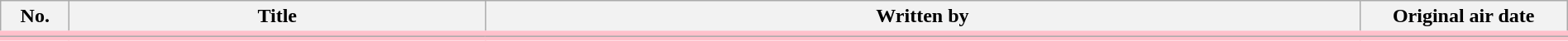<table class="wikitable" style="width:100%; margin:auto; background:#FFF;">
<tr style="border-bottom: 8px solid #FFC0CB;">
<th style="width:3em;">No.</th>
<th>Title </th>
<th>Written by</th>
<th style="width:10em;">Original air date </th>
</tr>
<tr>
</tr>
</table>
